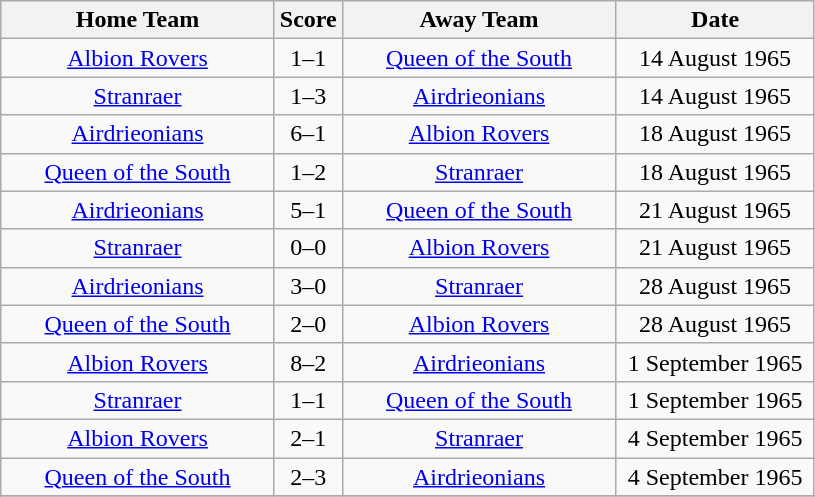<table class="wikitable" style="text-align:center;">
<tr>
<th width=175>Home Team</th>
<th width=20>Score</th>
<th width=175>Away Team</th>
<th width= 125>Date</th>
</tr>
<tr>
<td><a href='#'>Albion Rovers</a></td>
<td>1–1</td>
<td><a href='#'>Queen of the South</a></td>
<td>14 August 1965</td>
</tr>
<tr>
<td><a href='#'>Stranraer</a></td>
<td>1–3</td>
<td><a href='#'>Airdrieonians</a></td>
<td>14 August 1965</td>
</tr>
<tr>
<td><a href='#'>Airdrieonians</a></td>
<td>6–1</td>
<td><a href='#'>Albion Rovers</a></td>
<td>18 August 1965</td>
</tr>
<tr>
<td><a href='#'>Queen of the South</a></td>
<td>1–2</td>
<td><a href='#'>Stranraer</a></td>
<td>18 August 1965</td>
</tr>
<tr>
<td><a href='#'>Airdrieonians</a></td>
<td>5–1</td>
<td><a href='#'>Queen of the South</a></td>
<td>21 August 1965</td>
</tr>
<tr>
<td><a href='#'>Stranraer</a></td>
<td>0–0</td>
<td><a href='#'>Albion Rovers</a></td>
<td>21 August 1965</td>
</tr>
<tr>
<td><a href='#'>Airdrieonians</a></td>
<td>3–0</td>
<td><a href='#'>Stranraer</a></td>
<td>28 August 1965</td>
</tr>
<tr>
<td><a href='#'>Queen of the South</a></td>
<td>2–0</td>
<td><a href='#'>Albion Rovers</a></td>
<td>28 August 1965</td>
</tr>
<tr>
<td><a href='#'>Albion Rovers</a></td>
<td>8–2</td>
<td><a href='#'>Airdrieonians</a></td>
<td>1 September 1965</td>
</tr>
<tr>
<td><a href='#'>Stranraer</a></td>
<td>1–1</td>
<td><a href='#'>Queen of the South</a></td>
<td>1 September 1965</td>
</tr>
<tr>
<td><a href='#'>Albion Rovers</a></td>
<td>2–1</td>
<td><a href='#'>Stranraer</a></td>
<td>4 September 1965</td>
</tr>
<tr>
<td><a href='#'>Queen of the South</a></td>
<td>2–3</td>
<td><a href='#'>Airdrieonians</a></td>
<td>4 September 1965</td>
</tr>
<tr>
</tr>
</table>
